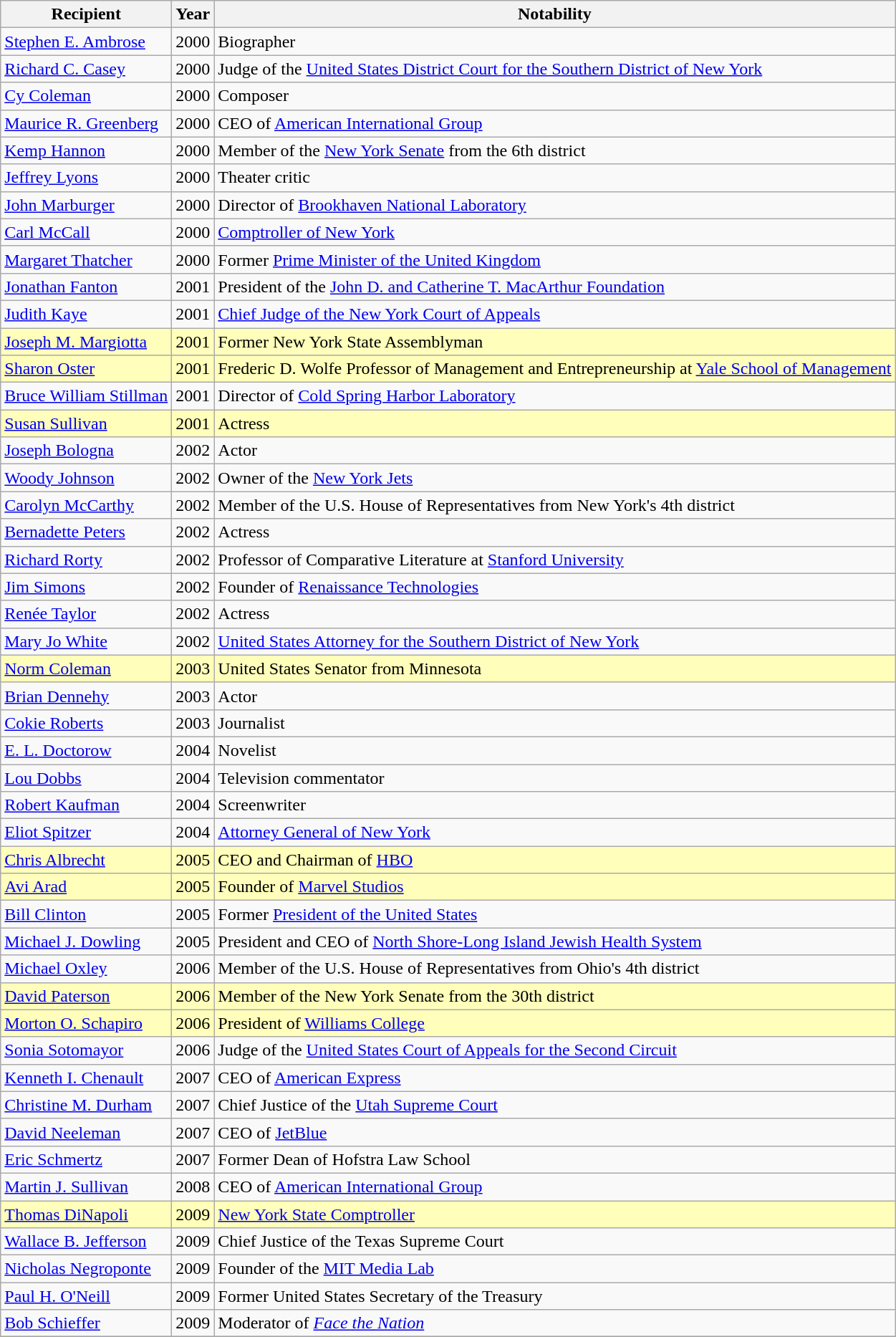<table class="wikitable">
<tr>
<th>Recipient</th>
<th>Year</th>
<th>Notability</th>
</tr>
<tr>
<td><a href='#'>Stephen E. Ambrose</a></td>
<td>2000</td>
<td>Biographer</td>
</tr>
<tr>
<td><a href='#'>Richard C. Casey</a></td>
<td>2000</td>
<td>Judge of the <a href='#'>United States District Court for the Southern District of New York</a></td>
</tr>
<tr>
<td><a href='#'>Cy Coleman</a></td>
<td>2000</td>
<td>Composer</td>
</tr>
<tr>
<td><a href='#'>Maurice R. Greenberg</a></td>
<td>2000</td>
<td>CEO of <a href='#'>American International Group</a></td>
</tr>
<tr>
<td><a href='#'>Kemp Hannon</a></td>
<td>2000</td>
<td>Member of the <a href='#'>New York Senate</a> from the 6th district</td>
</tr>
<tr>
<td><a href='#'>Jeffrey Lyons</a></td>
<td>2000</td>
<td>Theater critic</td>
</tr>
<tr>
<td><a href='#'>John Marburger</a></td>
<td>2000</td>
<td>Director of <a href='#'>Brookhaven National Laboratory</a></td>
</tr>
<tr>
<td><a href='#'>Carl McCall</a></td>
<td>2000</td>
<td><a href='#'>Comptroller of New York</a></td>
</tr>
<tr>
<td><a href='#'>Margaret Thatcher</a></td>
<td>2000</td>
<td>Former <a href='#'>Prime Minister of the United Kingdom</a></td>
</tr>
<tr>
<td><a href='#'>Jonathan Fanton</a></td>
<td>2001</td>
<td>President of the <a href='#'>John D. and Catherine T. MacArthur Foundation</a></td>
</tr>
<tr>
<td><a href='#'>Judith Kaye</a></td>
<td>2001</td>
<td><a href='#'>Chief Judge of the New York Court of Appeals</a></td>
</tr>
<tr>
<td style="background:#ffffbb;"><a href='#'>Joseph M. Margiotta</a></td>
<td style="background-color:#ffffbb">2001</td>
<td style="background-color:#ffffbb">Former New York State Assemblyman</td>
</tr>
<tr>
<td style="background-color:#ffffbb"><a href='#'>Sharon Oster</a></td>
<td style="background-color:#ffffbb">2001</td>
<td style="background-color:#ffffbb">Frederic D. Wolfe Professor of Management and Entrepreneurship at <a href='#'>Yale School of Management</a></td>
</tr>
<tr>
<td><a href='#'>Bruce William Stillman</a></td>
<td>2001</td>
<td>Director of <a href='#'>Cold Spring Harbor Laboratory</a></td>
</tr>
<tr>
<td style="background:#ffffbb;"><a href='#'>Susan Sullivan</a></td>
<td style="background-color:#ffffbb">2001</td>
<td style="background-color:#ffffbb">Actress</td>
</tr>
<tr>
<td><a href='#'>Joseph Bologna</a></td>
<td>2002</td>
<td>Actor</td>
</tr>
<tr>
<td><a href='#'>Woody Johnson</a></td>
<td>2002</td>
<td>Owner of the <a href='#'>New York Jets</a></td>
</tr>
<tr>
<td><a href='#'>Carolyn McCarthy</a></td>
<td>2002</td>
<td>Member of the U.S. House of Representatives from New York's 4th district</td>
</tr>
<tr>
<td><a href='#'>Bernadette Peters</a></td>
<td>2002</td>
<td>Actress</td>
</tr>
<tr>
<td><a href='#'>Richard Rorty</a></td>
<td>2002</td>
<td>Professor of Comparative Literature at <a href='#'>Stanford University</a></td>
</tr>
<tr>
<td><a href='#'>Jim Simons</a></td>
<td>2002</td>
<td>Founder of <a href='#'>Renaissance Technologies</a></td>
</tr>
<tr>
<td><a href='#'>Renée Taylor</a></td>
<td>2002</td>
<td>Actress</td>
</tr>
<tr>
<td><a href='#'>Mary Jo White</a></td>
<td>2002</td>
<td><a href='#'>United States Attorney for the Southern District of New York</a></td>
</tr>
<tr>
<td style="background:#ffffbb;"><a href='#'>Norm Coleman</a></td>
<td style="background-color:#ffffbb">2003</td>
<td style="background-color:#ffffbb">United States Senator from Minnesota</td>
</tr>
<tr>
<td><a href='#'>Brian Dennehy</a></td>
<td>2003</td>
<td>Actor</td>
</tr>
<tr>
<td><a href='#'>Cokie Roberts</a></td>
<td>2003</td>
<td>Journalist</td>
</tr>
<tr>
<td><a href='#'>E. L. Doctorow</a></td>
<td>2004</td>
<td>Novelist</td>
</tr>
<tr>
<td><a href='#'>Lou Dobbs</a></td>
<td>2004</td>
<td>Television commentator</td>
</tr>
<tr>
<td><a href='#'>Robert Kaufman</a></td>
<td>2004</td>
<td>Screenwriter</td>
</tr>
<tr>
<td><a href='#'>Eliot Spitzer</a></td>
<td>2004</td>
<td><a href='#'>Attorney General of New York</a></td>
</tr>
<tr>
<td style="background:#ffffbb;"><a href='#'>Chris Albrecht</a></td>
<td style="background-color:#ffffbb">2005</td>
<td style="background-color:#ffffbb">CEO and Chairman of <a href='#'>HBO</a></td>
</tr>
<tr>
<td style="background:#ffffbb;"><a href='#'>Avi Arad</a></td>
<td style="background-color:#ffffbb">2005</td>
<td style="background-color:#ffffbb">Founder of <a href='#'>Marvel Studios</a></td>
</tr>
<tr>
<td><a href='#'>Bill Clinton</a></td>
<td>2005</td>
<td>Former <a href='#'>President of the United States</a></td>
</tr>
<tr>
<td><a href='#'>Michael J. Dowling</a></td>
<td>2005</td>
<td>President and CEO of <a href='#'>North Shore-Long Island Jewish Health System</a></td>
</tr>
<tr>
<td><a href='#'>Michael Oxley</a></td>
<td>2006</td>
<td>Member of the U.S. House of Representatives from Ohio's 4th district</td>
</tr>
<tr>
<td style="background:#ffffbb;"><a href='#'>David Paterson</a></td>
<td style="background-color:#ffffbb">2006</td>
<td style="background-color:#ffffbb">Member of the New York Senate from the 30th district</td>
</tr>
<tr>
<td style="background:#ffffbb;"><a href='#'>Morton O. Schapiro</a></td>
<td style="background-color:#ffffbb">2006</td>
<td style="background-color:#ffffbb">President of <a href='#'>Williams College</a></td>
</tr>
<tr>
<td><a href='#'>Sonia Sotomayor</a></td>
<td>2006</td>
<td>Judge of the <a href='#'>United States Court of Appeals for the Second Circuit</a></td>
</tr>
<tr>
<td><a href='#'>Kenneth I. Chenault</a></td>
<td>2007</td>
<td>CEO of <a href='#'>American Express</a></td>
</tr>
<tr>
<td><a href='#'>Christine M. Durham</a></td>
<td>2007</td>
<td>Chief Justice of the <a href='#'>Utah Supreme Court</a></td>
</tr>
<tr>
<td><a href='#'>David Neeleman</a></td>
<td>2007</td>
<td>CEO of <a href='#'>JetBlue</a></td>
</tr>
<tr>
<td><a href='#'>Eric Schmertz</a></td>
<td>2007</td>
<td>Former Dean of Hofstra Law School</td>
</tr>
<tr>
<td><a href='#'>Martin J. Sullivan</a></td>
<td>2008</td>
<td>CEO of <a href='#'>American International Group</a></td>
</tr>
<tr>
<td style="background:#ffffbb;"><a href='#'>Thomas DiNapoli</a></td>
<td style="background-color:#ffffbb">2009</td>
<td style="background-color:#ffffbb"><a href='#'>New York State Comptroller</a></td>
</tr>
<tr>
<td><a href='#'>Wallace B. Jefferson</a></td>
<td>2009</td>
<td>Chief Justice of the Texas Supreme Court</td>
</tr>
<tr>
<td><a href='#'>Nicholas Negroponte</a></td>
<td>2009</td>
<td>Founder of the <a href='#'>MIT Media Lab</a></td>
</tr>
<tr>
<td><a href='#'>Paul H. O'Neill</a></td>
<td>2009</td>
<td>Former United States Secretary of the Treasury</td>
</tr>
<tr>
<td><a href='#'>Bob Schieffer</a></td>
<td>2009</td>
<td>Moderator of <em><a href='#'>Face the Nation</a></em></td>
</tr>
<tr>
</tr>
</table>
